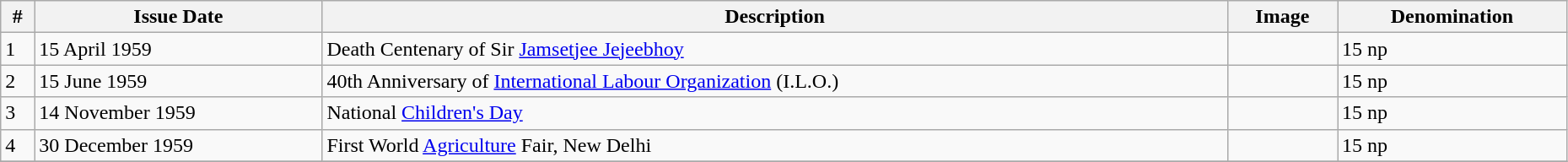<table class = "wikitable"  style = "text-align:justify" width = "98%">
<tr>
<th>#</th>
<th>Issue Date</th>
<th>Description</th>
<th>Image</th>
<th>Denomination</th>
</tr>
<tr>
<td>1</td>
<td>15 April 1959</td>
<td>Death Centenary of Sir <a href='#'>Jamsetjee Jejeebhoy</a></td>
<td></td>
<td>15 np</td>
</tr>
<tr>
<td>2</td>
<td>15 June 1959</td>
<td>40th Anniversary of <a href='#'>International Labour Organization</a> (I.L.O.)</td>
<td></td>
<td>15 np</td>
</tr>
<tr>
<td>3</td>
<td>14 November 1959</td>
<td>National <a href='#'>Children's Day</a></td>
<td></td>
<td>15 np</td>
</tr>
<tr>
<td>4</td>
<td>30 December 1959</td>
<td>First World <a href='#'>Agriculture</a> Fair, New Delhi</td>
<td></td>
<td>15 np</td>
</tr>
<tr>
</tr>
</table>
